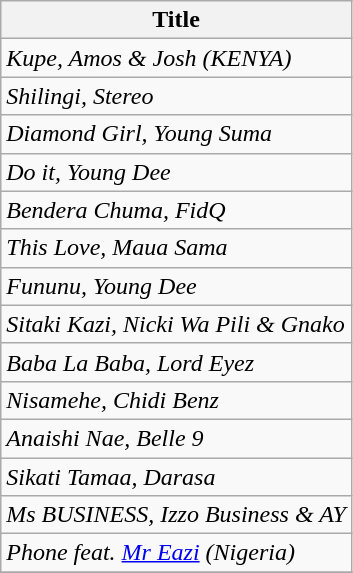<table class="wikitable">
<tr>
<th>Title</th>
</tr>
<tr>
<td><em>Kupe, Amos & Josh (KENYA)</em></td>
</tr>
<tr>
<td><em>Shilingi, Stereo</em></td>
</tr>
<tr>
<td><em>Diamond Girl, Young Suma</em></td>
</tr>
<tr>
<td><em>Do it, Young Dee</em></td>
</tr>
<tr>
<td><em>Bendera Chuma, FidQ</em></td>
</tr>
<tr>
<td><em>This Love, Maua Sama</em></td>
</tr>
<tr>
<td><em>Fununu, Young Dee</em></td>
</tr>
<tr>
<td><em>Sitaki Kazi, Nicki Wa Pili & Gnako</em></td>
</tr>
<tr>
<td><em>Baba La Baba, Lord Eyez</em></td>
</tr>
<tr>
<td><em>Nisamehe, Chidi Benz</em></td>
</tr>
<tr>
<td><em>Anaishi Nae, Belle 9</em></td>
</tr>
<tr>
<td><em>Sikati Tamaa, Darasa</em></td>
</tr>
<tr>
<td><em>Ms BUSINESS, Izzo Business & AY</em></td>
</tr>
<tr>
<td><em>Phone feat. <a href='#'>Mr Eazi</a> (Nigeria)</em></td>
</tr>
<tr>
</tr>
</table>
